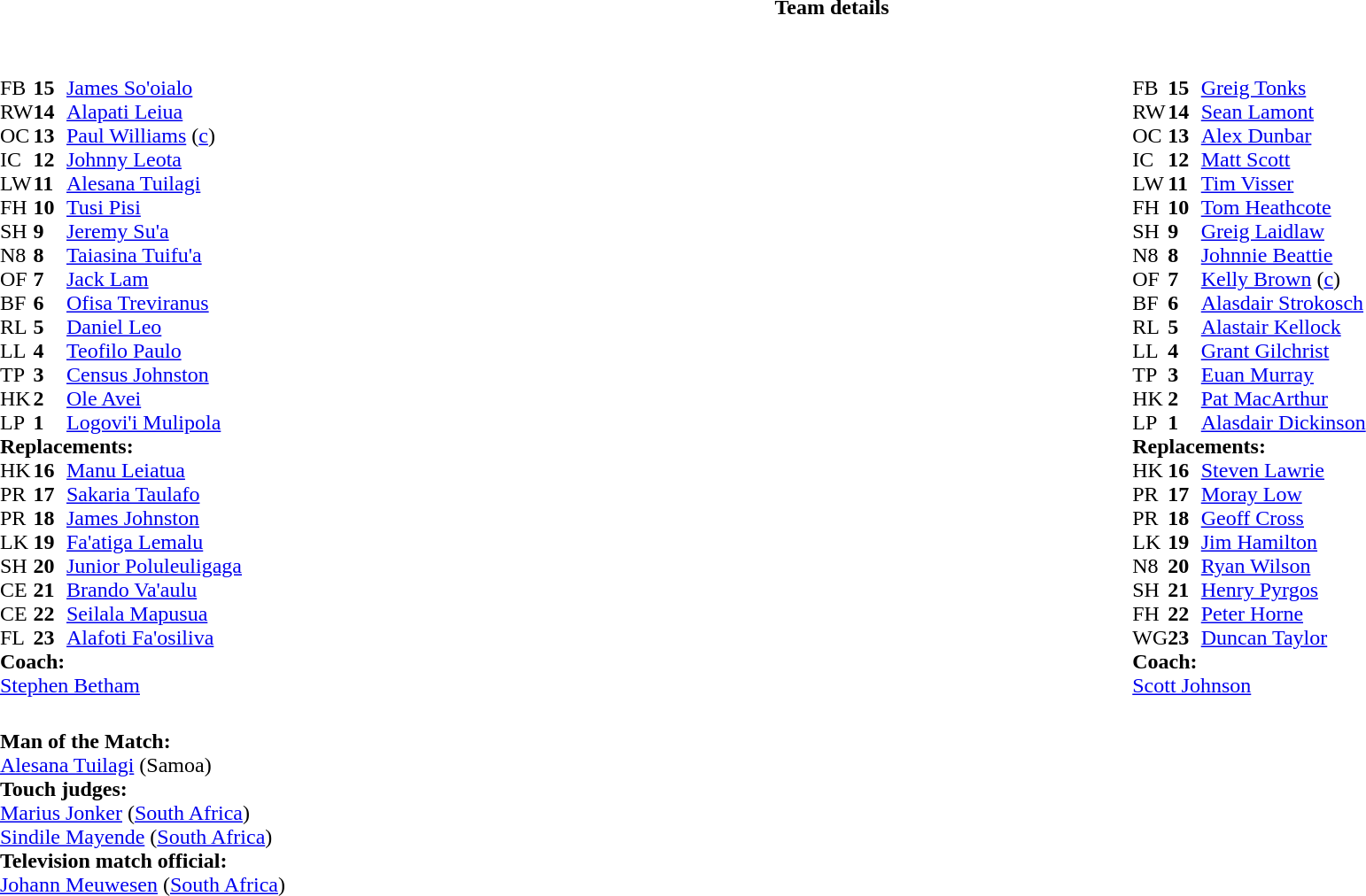<table border="0" width="100%" class="collapsible collapsed">
<tr>
<th>Team details</th>
</tr>
<tr>
<td><br><table style="width:100%;">
<tr>
<td style="vertical-align:top; width:50%"><br><table cellspacing="0" cellpadding="0">
<tr>
<th width="25"></th>
<th width="25"></th>
</tr>
<tr>
<td>FB</td>
<td><strong>15</strong></td>
<td><a href='#'>James So'oialo</a></td>
</tr>
<tr>
<td>RW</td>
<td><strong>14</strong></td>
<td><a href='#'>Alapati Leiua</a></td>
<td></td>
<td></td>
</tr>
<tr>
<td>OC</td>
<td><strong>13</strong></td>
<td><a href='#'>Paul Williams</a> (<a href='#'>c</a>)</td>
</tr>
<tr>
<td>IC</td>
<td><strong>12</strong></td>
<td><a href='#'>Johnny Leota</a></td>
<td></td>
<td></td>
</tr>
<tr>
<td>LW</td>
<td><strong>11</strong></td>
<td><a href='#'>Alesana Tuilagi</a></td>
</tr>
<tr>
<td>FH</td>
<td><strong>10</strong></td>
<td><a href='#'>Tusi Pisi</a></td>
</tr>
<tr>
<td>SH</td>
<td><strong>9</strong></td>
<td><a href='#'>Jeremy Su'a</a></td>
</tr>
<tr>
<td>N8</td>
<td><strong>8</strong></td>
<td><a href='#'>Taiasina Tuifu'a</a></td>
</tr>
<tr>
<td>OF</td>
<td><strong>7</strong></td>
<td><a href='#'>Jack Lam</a></td>
</tr>
<tr>
<td>BF</td>
<td><strong>6</strong></td>
<td><a href='#'>Ofisa Treviranus</a></td>
</tr>
<tr>
<td>RL</td>
<td><strong>5</strong></td>
<td><a href='#'>Daniel Leo</a></td>
<td></td>
<td></td>
</tr>
<tr>
<td>LL</td>
<td><strong>4</strong></td>
<td><a href='#'>Teofilo Paulo</a></td>
</tr>
<tr>
<td>TP</td>
<td><strong>3</strong></td>
<td><a href='#'>Census Johnston</a></td>
<td></td>
<td></td>
</tr>
<tr>
<td>HK</td>
<td><strong>2</strong></td>
<td><a href='#'>Ole Avei</a></td>
<td></td>
<td></td>
</tr>
<tr>
<td>LP</td>
<td><strong>1</strong></td>
<td><a href='#'>Logovi'i Mulipola</a></td>
<td></td>
<td></td>
</tr>
<tr>
<td colspan=3><strong>Replacements:</strong></td>
</tr>
<tr>
<td>HK</td>
<td><strong>16</strong></td>
<td><a href='#'>Manu Leiatua</a></td>
<td></td>
<td></td>
</tr>
<tr>
<td>PR</td>
<td><strong>17</strong></td>
<td><a href='#'>Sakaria Taulafo</a></td>
<td></td>
<td></td>
</tr>
<tr>
<td>PR</td>
<td><strong>18</strong></td>
<td><a href='#'>James Johnston</a></td>
<td></td>
<td></td>
</tr>
<tr>
<td>LK</td>
<td><strong>19</strong></td>
<td><a href='#'>Fa'atiga Lemalu</a></td>
<td></td>
<td></td>
</tr>
<tr>
<td>SH</td>
<td><strong>20</strong></td>
<td><a href='#'>Junior Poluleuligaga</a></td>
</tr>
<tr>
<td>CE</td>
<td><strong>21</strong></td>
<td><a href='#'>Brando Va'aulu</a></td>
<td></td>
<td></td>
</tr>
<tr>
<td>CE</td>
<td><strong>22</strong></td>
<td><a href='#'>Seilala Mapusua</a></td>
<td></td>
<td></td>
</tr>
<tr>
<td>FL</td>
<td><strong>23</strong></td>
<td><a href='#'>Alafoti Fa'osiliva</a></td>
</tr>
<tr>
<td colspan=3><strong>Coach:</strong></td>
</tr>
<tr>
<td colspan="4"> <a href='#'>Stephen Betham</a></td>
</tr>
</table>
</td>
<td style="vertical-align:top; width:50%"><br><table cellspacing="0" cellpadding="0" style="margin:auto">
<tr>
<th width="25"></th>
<th width="25"></th>
</tr>
<tr>
<td>FB</td>
<td><strong>15</strong></td>
<td><a href='#'>Greig Tonks</a></td>
</tr>
<tr>
<td>RW</td>
<td><strong>14</strong></td>
<td><a href='#'>Sean Lamont</a></td>
</tr>
<tr>
<td>OC</td>
<td><strong>13</strong></td>
<td><a href='#'>Alex Dunbar</a></td>
</tr>
<tr>
<td>IC</td>
<td><strong>12</strong></td>
<td><a href='#'>Matt Scott</a></td>
</tr>
<tr>
<td>LW</td>
<td><strong>11</strong></td>
<td><a href='#'>Tim Visser</a></td>
<td></td>
<td></td>
</tr>
<tr>
<td>FH</td>
<td><strong>10</strong></td>
<td><a href='#'>Tom Heathcote</a></td>
<td></td>
<td></td>
</tr>
<tr>
<td>SH</td>
<td><strong>9</strong></td>
<td><a href='#'>Greig Laidlaw</a></td>
<td></td>
<td></td>
</tr>
<tr>
<td>N8</td>
<td><strong>8</strong></td>
<td><a href='#'>Johnnie Beattie</a></td>
</tr>
<tr>
<td>OF</td>
<td><strong>7</strong></td>
<td><a href='#'>Kelly Brown</a> (<a href='#'>c</a>)</td>
<td></td>
<td></td>
</tr>
<tr>
<td>BF</td>
<td><strong>6</strong></td>
<td><a href='#'>Alasdair Strokosch</a></td>
</tr>
<tr>
<td>RL</td>
<td><strong>5</strong></td>
<td><a href='#'>Alastair Kellock</a></td>
<td></td>
<td></td>
</tr>
<tr>
<td>LL</td>
<td><strong>4</strong></td>
<td><a href='#'>Grant Gilchrist</a></td>
</tr>
<tr>
<td>TP</td>
<td><strong>3</strong></td>
<td><a href='#'>Euan Murray</a></td>
<td></td>
<td></td>
</tr>
<tr>
<td>HK</td>
<td><strong>2</strong></td>
<td><a href='#'>Pat MacArthur</a></td>
<td></td>
<td></td>
</tr>
<tr>
<td>LP</td>
<td><strong>1</strong></td>
<td><a href='#'>Alasdair Dickinson</a></td>
<td></td>
<td></td>
</tr>
<tr>
<td colspan=3><strong>Replacements:</strong></td>
</tr>
<tr>
<td>HK</td>
<td><strong>16</strong></td>
<td><a href='#'>Steven Lawrie</a></td>
<td></td>
<td></td>
</tr>
<tr>
<td>PR</td>
<td><strong>17</strong></td>
<td><a href='#'>Moray Low</a></td>
<td></td>
<td></td>
</tr>
<tr>
<td>PR</td>
<td><strong>18</strong></td>
<td><a href='#'>Geoff Cross</a></td>
<td></td>
<td></td>
</tr>
<tr>
<td>LK</td>
<td><strong>19</strong></td>
<td><a href='#'>Jim Hamilton</a></td>
<td></td>
<td></td>
</tr>
<tr>
<td>N8</td>
<td><strong>20</strong></td>
<td><a href='#'>Ryan Wilson</a></td>
<td></td>
<td></td>
</tr>
<tr>
<td>SH</td>
<td><strong>21</strong></td>
<td><a href='#'>Henry Pyrgos</a></td>
<td></td>
<td></td>
</tr>
<tr>
<td>FH</td>
<td><strong>22</strong></td>
<td><a href='#'>Peter Horne</a></td>
<td></td>
<td></td>
</tr>
<tr>
<td>WG</td>
<td><strong>23</strong></td>
<td><a href='#'>Duncan Taylor</a></td>
<td></td>
<td></td>
</tr>
<tr>
<td colspan=3><strong>Coach:</strong></td>
</tr>
<tr>
<td colspan="4"> <a href='#'>Scott Johnson</a></td>
</tr>
</table>
</td>
</tr>
</table>
<table style="width:100%">
<tr>
<td><br><strong>Man of the Match:</strong>
<br><a href='#'>Alesana Tuilagi</a> (Samoa)<br><strong>Touch judges:</strong>
<br><a href='#'>Marius Jonker</a> (<a href='#'>South Africa</a>)
<br><a href='#'>Sindile Mayende</a> (<a href='#'>South Africa</a>)
<br><strong>Television match official:</strong>
<br><a href='#'>Johann Meuwesen</a> (<a href='#'>South Africa</a>)</td>
</tr>
</table>
</td>
</tr>
</table>
